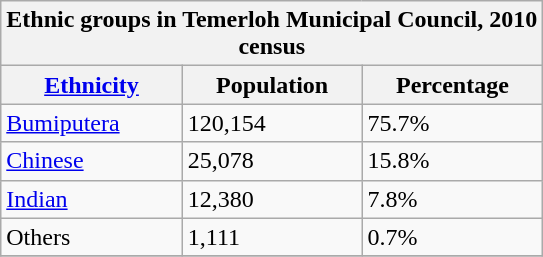<table class="wikitable">
<tr>
<th style="text-align:center;" colspan="3">Ethnic groups in Temerloh Municipal Council, 2010<br>census</th>
</tr>
<tr>
<th><a href='#'>Ethnicity</a></th>
<th>Population</th>
<th>Percentage</th>
</tr>
<tr>
<td><a href='#'>Bumiputera</a></td>
<td>120,154</td>
<td>75.7%</td>
</tr>
<tr>
<td><a href='#'>Chinese</a></td>
<td>25,078</td>
<td>15.8%</td>
</tr>
<tr>
<td><a href='#'>Indian</a></td>
<td>12,380</td>
<td>7.8%</td>
</tr>
<tr>
<td>Others</td>
<td>1,111</td>
<td>0.7%</td>
</tr>
<tr>
</tr>
</table>
